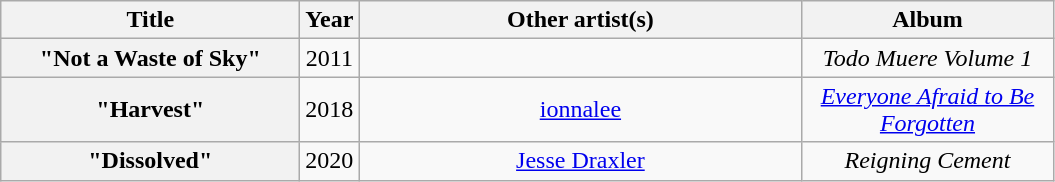<table class="wikitable plainrowheaders" style="text-align:center">
<tr>
<th scope="col" style="width:12em;">Title</th>
<th scope="col">Year</th>
<th scope="col" style="width:18em;">Other artist(s)</th>
<th scope="col" style="width:10em;">Album</th>
</tr>
<tr>
<th scope="row">"Not a Waste of Sky"</th>
<td>2011</td>
<td></td>
<td><em>Todo Muere Volume 1</em></td>
</tr>
<tr>
<th scope="row">"Harvest"</th>
<td>2018</td>
<td><a href='#'>ionnalee</a></td>
<td><em><a href='#'>Everyone Afraid to Be Forgotten</a></em></td>
</tr>
<tr>
<th scope="row">"Dissolved"</th>
<td>2020</td>
<td><a href='#'>Jesse Draxler</a></td>
<td><em>Reigning Cement</em></td>
</tr>
</table>
